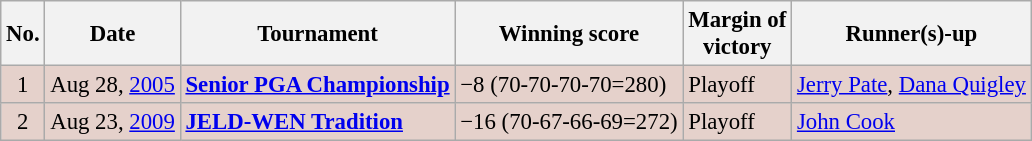<table class="wikitable" style="font-size:95%;">
<tr>
<th>No.</th>
<th>Date</th>
<th>Tournament</th>
<th>Winning score</th>
<th>Margin of<br>victory</th>
<th>Runner(s)-up</th>
</tr>
<tr style="background:#e5d1cb;">
<td align=center>1</td>
<td>Aug 28, <a href='#'>2005</a></td>
<td><strong><a href='#'>Senior PGA Championship</a></strong></td>
<td>−8 (70-70-70-70=280)</td>
<td>Playoff</td>
<td> <a href='#'>Jerry Pate</a>,  <a href='#'>Dana Quigley</a></td>
</tr>
<tr style="background:#e5d1cb;">
<td align=center>2</td>
<td>Aug 23, <a href='#'>2009</a></td>
<td><strong><a href='#'>JELD-WEN Tradition</a></strong></td>
<td>−16 (70-67-66-69=272)</td>
<td>Playoff</td>
<td> <a href='#'>John Cook</a></td>
</tr>
</table>
